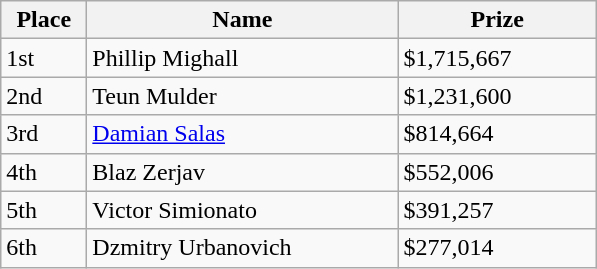<table class="wikitable">
<tr>
<th style="width:50px;">Place</th>
<th style="width:200px;">Name</th>
<th style="width:125px;">Prize</th>
</tr>
<tr>
<td>1st</td>
<td> Phillip Mighall</td>
<td>$1,715,667</td>
</tr>
<tr>
<td>2nd</td>
<td> Teun Mulder</td>
<td>$1,231,600</td>
</tr>
<tr>
<td>3rd</td>
<td> <a href='#'>Damian Salas</a></td>
<td>$814,664</td>
</tr>
<tr>
<td>4th</td>
<td> Blaz Zerjav</td>
<td>$552,006</td>
</tr>
<tr>
<td>5th</td>
<td> Victor Simionato</td>
<td>$391,257</td>
</tr>
<tr>
<td>6th</td>
<td>  Dzmitry Urbanovich</td>
<td>$277,014</td>
</tr>
</table>
